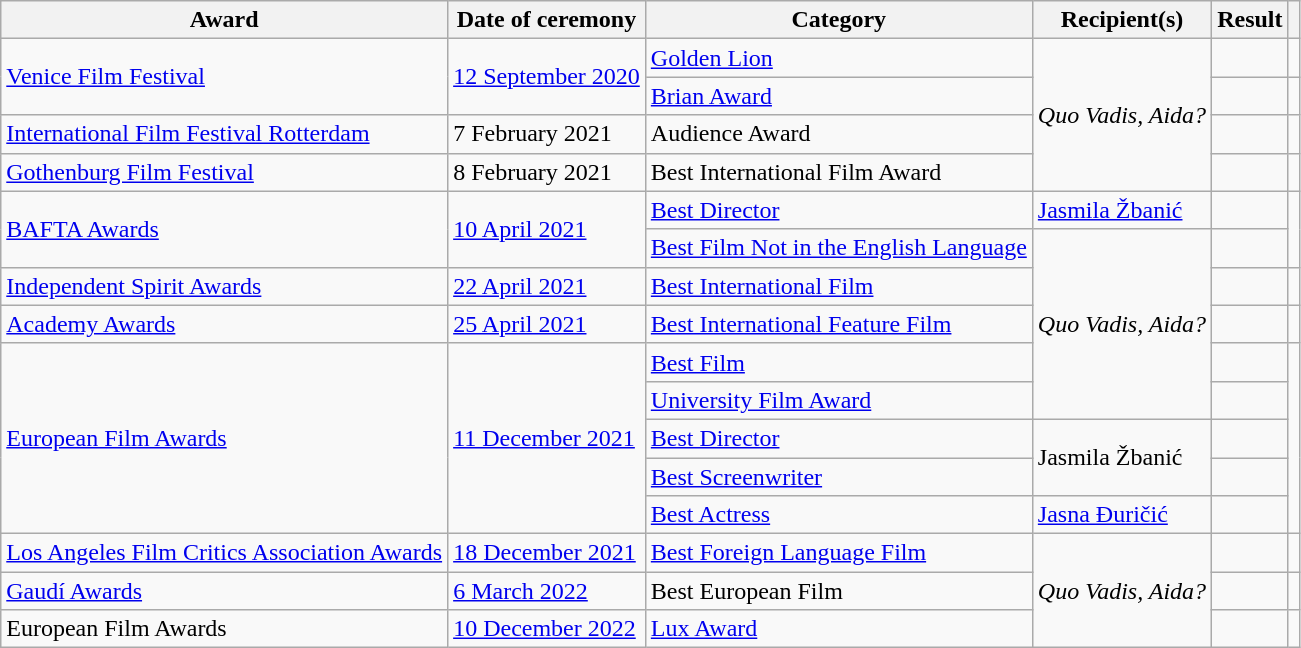<table class="wikitable plainrowheaders sortable">
<tr>
<th scope="col">Award</th>
<th scope="col">Date of ceremony</th>
<th scope="col">Category</th>
<th scope="col">Recipient(s)</th>
<th scope="col">Result</th>
<th scope="col" class="unsortable"></th>
</tr>
<tr>
<td rowspan="2"><a href='#'>Venice Film Festival</a></td>
<td rowspan="2"><a href='#'>12 September 2020</a></td>
<td><a href='#'>Golden Lion</a></td>
<td rowspan="4"><em>Quo Vadis, Aida?</em></td>
<td></td>
<td></td>
</tr>
<tr>
<td><a href='#'>Brian Award</a></td>
<td></td>
<td></td>
</tr>
<tr>
<td><a href='#'>International Film Festival Rotterdam</a></td>
<td>7 February 2021</td>
<td>Audience Award</td>
<td></td>
<td></td>
</tr>
<tr>
<td><a href='#'>Gothenburg Film Festival</a></td>
<td>8 February 2021</td>
<td>Best International Film Award</td>
<td></td>
<td></td>
</tr>
<tr>
<td rowspan="2"><a href='#'>BAFTA Awards</a></td>
<td rowspan="2"><a href='#'>10 April 2021</a></td>
<td><a href='#'>Best Director</a></td>
<td><a href='#'>Jasmila Žbanić</a></td>
<td></td>
<td rowspan="2"></td>
</tr>
<tr>
<td><a href='#'>Best Film Not in the English Language</a></td>
<td rowspan="5"><em>Quo Vadis, Aida?</em></td>
<td></td>
</tr>
<tr>
<td><a href='#'>Independent Spirit Awards</a></td>
<td><a href='#'>22 April 2021</a></td>
<td><a href='#'>Best International Film</a></td>
<td></td>
<td></td>
</tr>
<tr>
<td><a href='#'>Academy Awards</a></td>
<td><a href='#'>25 April 2021</a></td>
<td><a href='#'>Best International Feature Film</a></td>
<td></td>
<td></td>
</tr>
<tr>
<td rowspan="5"><a href='#'>European Film Awards</a></td>
<td rowspan="5"><a href='#'>11 December 2021</a></td>
<td><a href='#'>Best Film</a></td>
<td></td>
<td rowspan="5"></td>
</tr>
<tr>
<td><a href='#'>University Film Award</a></td>
<td></td>
</tr>
<tr>
<td><a href='#'>Best Director</a></td>
<td rowspan="2">Jasmila Žbanić</td>
<td></td>
</tr>
<tr>
<td><a href='#'>Best Screenwriter</a></td>
<td></td>
</tr>
<tr>
<td><a href='#'>Best Actress</a></td>
<td><a href='#'>Jasna Đuričić</a></td>
<td></td>
</tr>
<tr>
<td><a href='#'>Los Angeles Film Critics Association Awards</a></td>
<td><a href='#'>18 December 2021</a></td>
<td><a href='#'>Best Foreign Language Film</a></td>
<td rowspan="3"><em>Quo Vadis, Aida?</em></td>
<td></td>
<td></td>
</tr>
<tr>
<td><a href='#'>Gaudí Awards</a></td>
<td><a href='#'>6 March 2022</a></td>
<td>Best European Film</td>
<td></td>
<td></td>
</tr>
<tr>
<td>European Film Awards</td>
<td><a href='#'>10 December 2022</a></td>
<td><a href='#'>Lux Award</a></td>
<td></td>
<td></td>
</tr>
</table>
